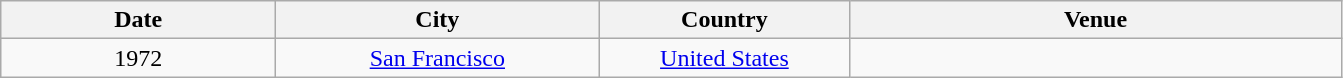<table class="wikitable sortable plainrowheaders" style="text-align:center;">
<tr>
<th scope="col" style="width:11em;">Date</th>
<th scope="col" style="width:13em;">City</th>
<th scope="col" style="width:10em;">Country</th>
<th scope="col" style="width:20em;">Venue</th>
</tr>
<tr>
<td>1972</td>
<td><a href='#'>San Francisco</a></td>
<td><a href='#'>United States</a></td>
<td></td>
</tr>
</table>
